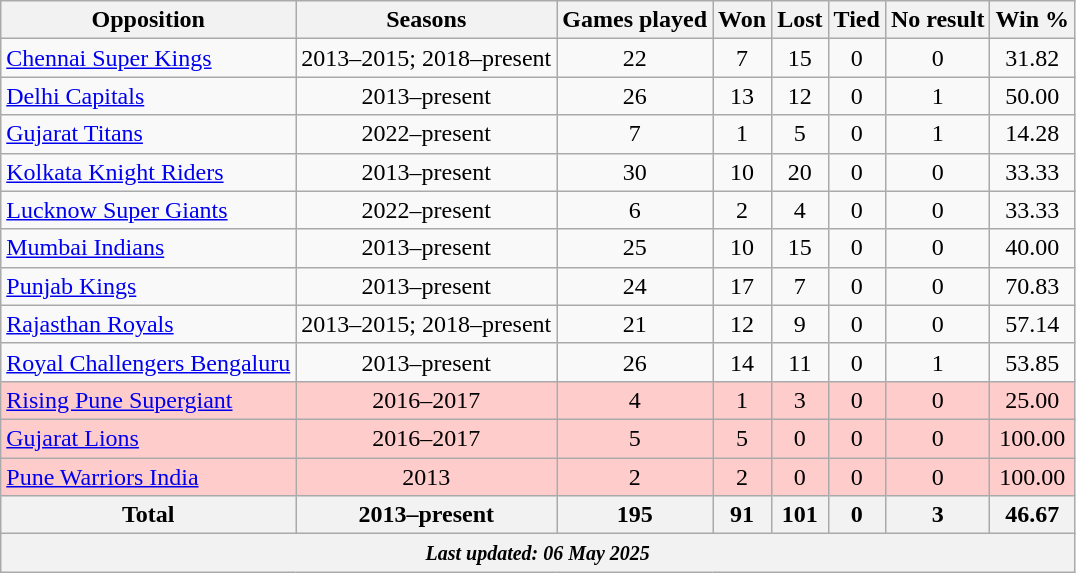<table class="wikitable sortable" style="text-align: center;">
<tr>
<th>Opposition</th>
<th>Seasons</th>
<th>Games played</th>
<th>Won</th>
<th>Lost</th>
<th>Tied</th>
<th>No result</th>
<th>Win %</th>
</tr>
<tr>
<td style="text-align:left"><a href='#'>Chennai Super Kings</a></td>
<td>2013–2015; 2018–present</td>
<td>22</td>
<td>7</td>
<td>15</td>
<td>0</td>
<td>0</td>
<td>31.82</td>
</tr>
<tr>
<td style="text-align:left"><a href='#'>Delhi Capitals</a></td>
<td>2013–present</td>
<td>26</td>
<td>13</td>
<td>12</td>
<td>0</td>
<td>1</td>
<td>50.00</td>
</tr>
<tr>
<td style="text-align:left"><a href='#'>Gujarat Titans</a></td>
<td>2022–present</td>
<td>7</td>
<td>1</td>
<td>5</td>
<td>0</td>
<td>1</td>
<td>14.28</td>
</tr>
<tr>
<td style="text-align:left"><a href='#'>Kolkata Knight Riders</a></td>
<td>2013–present</td>
<td>30</td>
<td>10</td>
<td>20</td>
<td>0</td>
<td>0</td>
<td>33.33</td>
</tr>
<tr>
<td style="text-align:left"><a href='#'>Lucknow Super Giants</a></td>
<td>2022–present</td>
<td>6</td>
<td>2</td>
<td>4</td>
<td>0</td>
<td>0</td>
<td>33.33</td>
</tr>
<tr>
<td style="text-align:left"><a href='#'>Mumbai Indians</a></td>
<td>2013–present</td>
<td>25</td>
<td>10</td>
<td>15</td>
<td>0</td>
<td>0</td>
<td>40.00</td>
</tr>
<tr>
<td style="text-align:left"><a href='#'>Punjab Kings</a></td>
<td>2013–present</td>
<td>24</td>
<td>17</td>
<td>7</td>
<td>0</td>
<td>0</td>
<td>70.83</td>
</tr>
<tr>
<td style="text-align:left"><a href='#'>Rajasthan Royals</a></td>
<td>2013–2015; 2018–present</td>
<td>21</td>
<td>12</td>
<td>9</td>
<td>0</td>
<td>0</td>
<td>57.14</td>
</tr>
<tr>
<td style="text-align:left"><a href='#'>Royal Challengers Bengaluru</a></td>
<td>2013–present</td>
<td>26</td>
<td>14</td>
<td>11</td>
<td>0</td>
<td>1</td>
<td>53.85</td>
</tr>
<tr style="background:#fcc;">
<td style="text-align:left"><a href='#'>Rising Pune Supergiant</a></td>
<td>2016–2017</td>
<td>4</td>
<td>1</td>
<td>3</td>
<td>0</td>
<td>0</td>
<td>25.00</td>
</tr>
<tr style="background:#fcc;">
<td style="text-align:left"><a href='#'>Gujarat Lions</a></td>
<td>2016–2017</td>
<td>5</td>
<td>5</td>
<td>0</td>
<td>0</td>
<td>0</td>
<td>100.00</td>
</tr>
<tr style="background:#fcc;">
<td style="text-align:left"><a href='#'>Pune Warriors India</a></td>
<td>2013</td>
<td>2</td>
<td>2</td>
<td>0</td>
<td>0</td>
<td>0</td>
<td>100.00</td>
</tr>
<tr>
<th>Total</th>
<th>2013–present</th>
<th>195</th>
<th>91</th>
<th>101</th>
<th>0</th>
<th>3</th>
<th>46.67</th>
</tr>
<tr>
<th colspan="9"><em><small>Last updated: 06 May 2025</small></em></th>
</tr>
</table>
